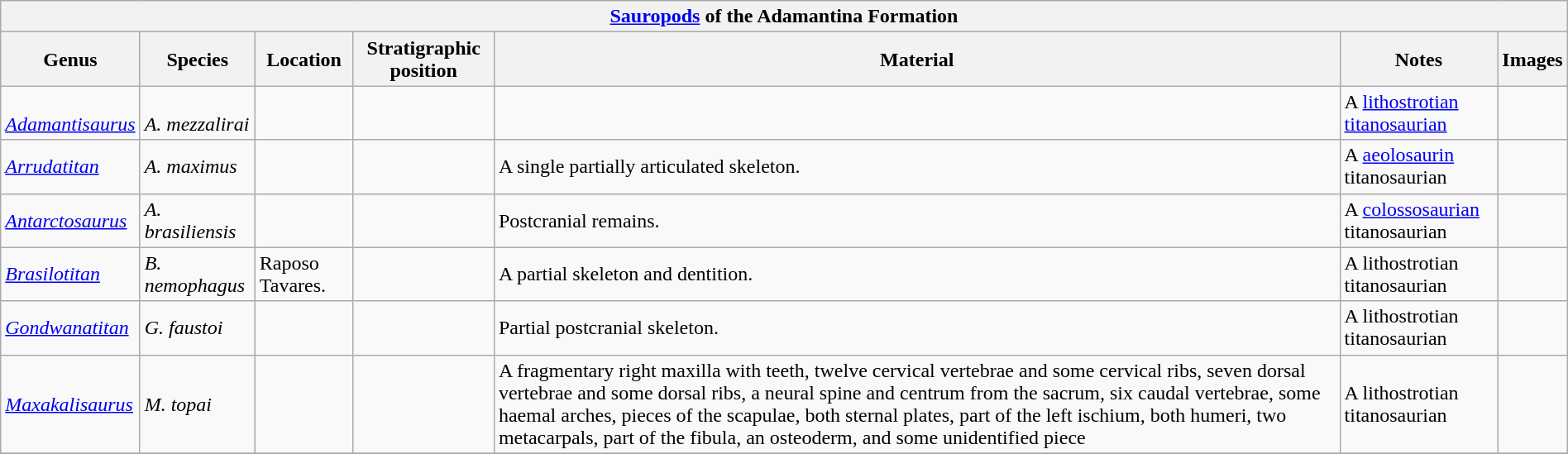<table class="wikitable" align="center" width="100%">
<tr>
<th colspan="7" align="center"><strong><a href='#'>Sauropods</a> of the Adamantina Formation</strong></th>
</tr>
<tr>
<th>Genus</th>
<th>Species</th>
<th>Location</th>
<th>Stratigraphic position</th>
<th>Material</th>
<th>Notes</th>
<th>Images</th>
</tr>
<tr>
<td><br><em><a href='#'>Adamantisaurus</a></em></td>
<td><br><em>A. mezzalirai</em></td>
<td></td>
<td></td>
<td></td>
<td>A <a href='#'>lithostrotian</a> <a href='#'>titanosaurian</a></td>
<td></td>
</tr>
<tr>
<td><em><a href='#'>Arrudatitan</a></em></td>
<td><em>A. maximus</em></td>
<td></td>
<td></td>
<td>A single partially articulated skeleton.</td>
<td>A <a href='#'>aeolosaurin</a> titanosaurian</td>
<td></td>
</tr>
<tr>
<td><em><a href='#'>Antarctosaurus</a></em></td>
<td><em>A. brasiliensis</em></td>
<td></td>
<td></td>
<td>Postcranial remains.</td>
<td>A <a href='#'>colossosaurian</a> titanosaurian</td>
<td></td>
</tr>
<tr>
<td><em><a href='#'>Brasilotitan</a></em></td>
<td><em>B. nemophagus</em></td>
<td>Raposo Tavares.</td>
<td></td>
<td>A partial skeleton and dentition.</td>
<td>A lithostrotian titanosaurian</td>
<td></td>
</tr>
<tr>
<td><em><a href='#'>Gondwanatitan</a></em></td>
<td><em>G. faustoi</em></td>
<td></td>
<td></td>
<td>Partial postcranial skeleton.</td>
<td>A lithostrotian titanosaurian</td>
<td></td>
</tr>
<tr>
<td><em><a href='#'>Maxakalisaurus</a></em></td>
<td><em>M. topai</em></td>
<td></td>
<td></td>
<td>A fragmentary right maxilla with teeth, twelve cervical vertebrae and some cervical ribs, seven dorsal vertebrae and some dorsal ribs, a neural spine and centrum from the sacrum, six caudal vertebrae, some haemal arches, pieces of the scapulae, both sternal plates, part of the left ischium, both humeri, two metacarpals, part of the fibula, an osteoderm, and some unidentified piece</td>
<td>A lithostrotian titanosaurian</td>
<td></td>
</tr>
<tr>
</tr>
</table>
